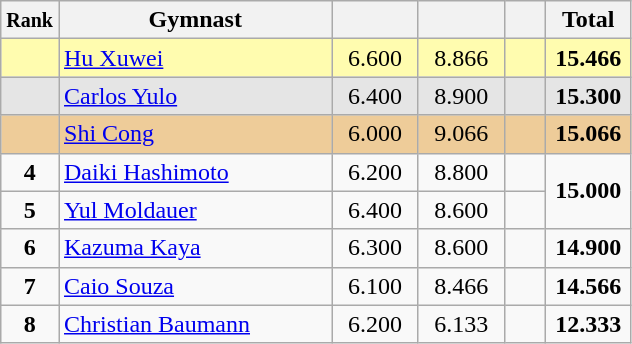<table style="text-align:center;" class="wikitable sortable">
<tr>
<th scope="col" style="width:15px;"><small>Rank</small></th>
<th scope="col" style="width:175px;">Gymnast</th>
<th scope="col" style="width:50px;"><small></small></th>
<th scope="col" style="width:50px;"><small></small></th>
<th scope="col" style="width:20px;"><small></small></th>
<th scope="col" style="width:50px;">Total</th>
</tr>
<tr style="background:#fffcaf;">
<td scope="row" style="text-align:center"><strong></strong></td>
<td style=text-align:left;"> <a href='#'>Hu Xuwei</a></td>
<td>6.600</td>
<td>8.866</td>
<td></td>
<td><strong>15.466</strong></td>
</tr>
<tr style="background:#e5e5e5;">
<td scope="row" style="text-align:center"><strong></strong></td>
<td style=text-align:left;"> <a href='#'>Carlos Yulo</a></td>
<td>6.400</td>
<td>8.900</td>
<td></td>
<td><strong>15.300</strong></td>
</tr>
<tr style="background:#ec9;">
<td style="text-align:center" scope="row"><strong></strong></td>
<td style=text-align:left;"> <a href='#'>Shi Cong</a></td>
<td>6.000</td>
<td>9.066</td>
<td></td>
<td><strong>15.066</strong></td>
</tr>
<tr>
<td scope="row" style="text-align:center"><strong>4</strong></td>
<td style=text-align:left;"> <a href='#'>Daiki Hashimoto</a></td>
<td>6.200</td>
<td>8.800</td>
<td></td>
<td rowspan=2><strong>15.000</strong></td>
</tr>
<tr>
<td scope="row" style="text-align:center"><strong>5</strong></td>
<td style=text-align:left;"> <a href='#'>Yul Moldauer</a></td>
<td>6.400</td>
<td>8.600</td>
<td></td>
</tr>
<tr>
<td scope="row" style="text-align:center"><strong>6</strong></td>
<td style=text-align:left;"> <a href='#'>Kazuma Kaya</a></td>
<td>6.300</td>
<td>8.600</td>
<td></td>
<td><strong>14.900</strong></td>
</tr>
<tr>
<td scope="row" style="text-align:center"><strong>7</strong></td>
<td style=text-align:left;"> <a href='#'>Caio Souza</a></td>
<td>6.100</td>
<td>8.466</td>
<td></td>
<td><strong>14.566</strong></td>
</tr>
<tr>
<td scope="row" style="text-align:center"><strong>8</strong></td>
<td style=text-align:left;"> <a href='#'>Christian Baumann</a></td>
<td>6.200</td>
<td>6.133</td>
<td></td>
<td><strong>12.333</strong></td>
</tr>
</table>
